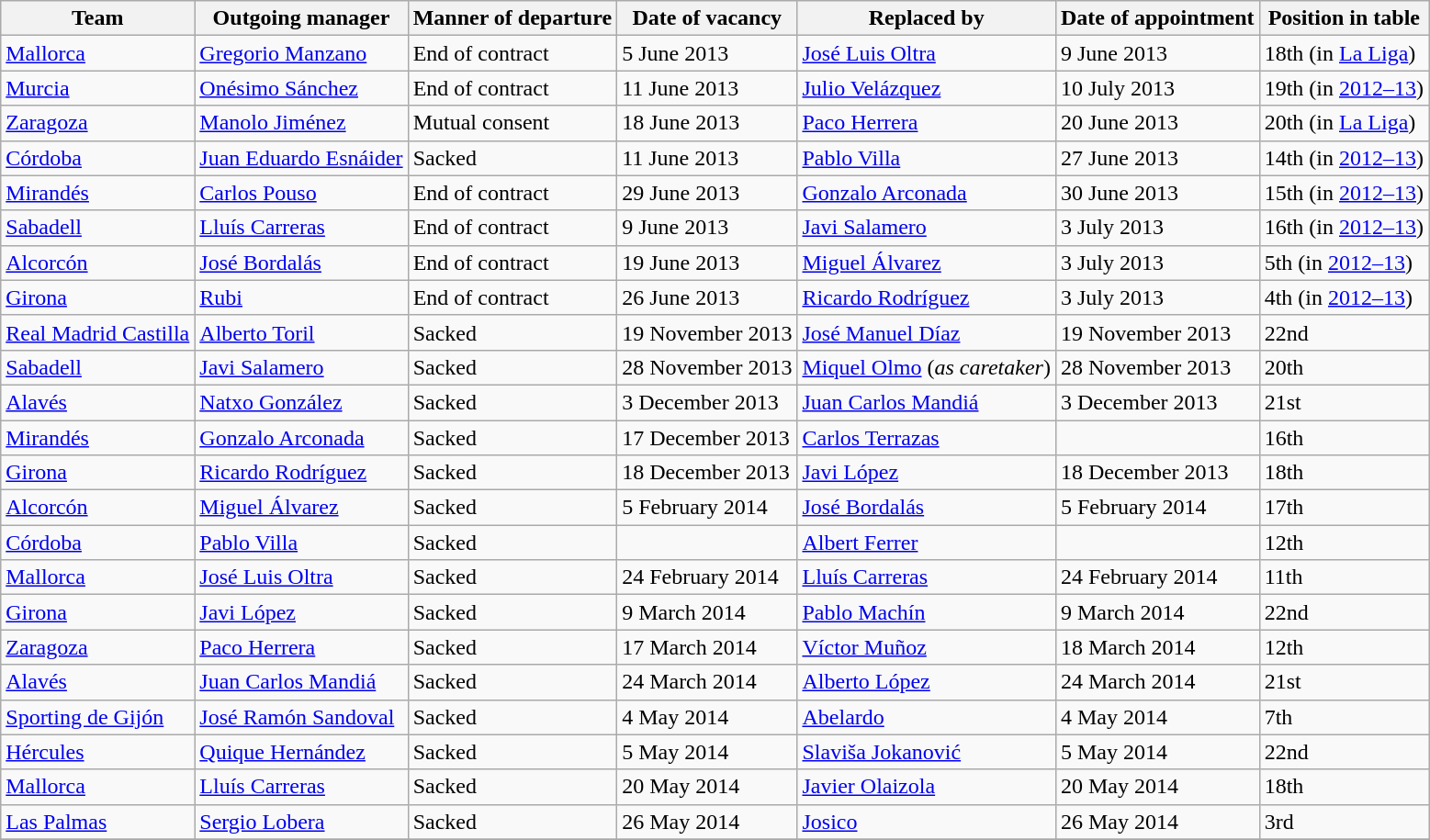<table class="wikitable sortable">
<tr>
<th>Team</th>
<th>Outgoing manager</th>
<th>Manner of departure</th>
<th>Date of vacancy</th>
<th>Replaced by</th>
<th>Date of appointment</th>
<th>Position in table</th>
</tr>
<tr>
<td><a href='#'>Mallorca</a></td>
<td> <a href='#'>Gregorio Manzano</a></td>
<td>End of contract</td>
<td>5 June 2013</td>
<td> <a href='#'>José Luis Oltra</a></td>
<td>9 June 2013</td>
<td>18th (in <a href='#'>La Liga</a>)</td>
</tr>
<tr>
<td><a href='#'>Murcia</a></td>
<td> <a href='#'>Onésimo Sánchez</a></td>
<td>End of contract</td>
<td>11 June 2013</td>
<td> <a href='#'>Julio Velázquez</a></td>
<td>10 July 2013</td>
<td>19th (in <a href='#'>2012–13</a>)</td>
</tr>
<tr>
<td><a href='#'>Zaragoza</a></td>
<td> <a href='#'>Manolo Jiménez</a></td>
<td>Mutual consent</td>
<td>18 June 2013</td>
<td> <a href='#'>Paco Herrera</a></td>
<td>20 June 2013</td>
<td>20th (in <a href='#'>La Liga</a>)</td>
</tr>
<tr>
<td><a href='#'>Córdoba</a></td>
<td> <a href='#'>Juan Eduardo Esnáider</a></td>
<td>Sacked</td>
<td>11 June 2013</td>
<td> <a href='#'>Pablo Villa</a></td>
<td>27 June 2013</td>
<td>14th (in <a href='#'>2012–13</a>)</td>
</tr>
<tr>
<td><a href='#'>Mirandés</a></td>
<td> <a href='#'>Carlos Pouso</a></td>
<td>End of contract</td>
<td>29 June 2013</td>
<td> <a href='#'>Gonzalo Arconada</a></td>
<td>30 June 2013</td>
<td>15th (in <a href='#'>2012–13</a>)</td>
</tr>
<tr>
<td><a href='#'>Sabadell</a></td>
<td> <a href='#'>Lluís Carreras</a></td>
<td>End of contract</td>
<td>9 June 2013</td>
<td> <a href='#'>Javi Salamero</a></td>
<td>3 July 2013</td>
<td>16th (in <a href='#'>2012–13</a>)</td>
</tr>
<tr>
<td><a href='#'>Alcorcón</a></td>
<td> <a href='#'>José Bordalás</a></td>
<td>End of contract</td>
<td>19 June 2013</td>
<td> <a href='#'>Miguel Álvarez</a></td>
<td>3 July 2013</td>
<td>5th (in <a href='#'>2012–13</a>)</td>
</tr>
<tr>
<td><a href='#'>Girona</a></td>
<td> <a href='#'>Rubi</a></td>
<td>End of contract</td>
<td>26 June 2013</td>
<td> <a href='#'>Ricardo Rodríguez</a></td>
<td>3 July 2013</td>
<td>4th (in <a href='#'>2012–13</a>)</td>
</tr>
<tr>
<td><a href='#'>Real Madrid Castilla</a></td>
<td> <a href='#'>Alberto Toril</a></td>
<td>Sacked</td>
<td>19 November 2013</td>
<td> <a href='#'>José Manuel Díaz</a></td>
<td>19 November 2013</td>
<td>22nd</td>
</tr>
<tr>
<td><a href='#'>Sabadell</a></td>
<td> <a href='#'>Javi Salamero</a></td>
<td>Sacked</td>
<td>28 November 2013</td>
<td> <a href='#'>Miquel Olmo</a> (<em>as caretaker</em>)</td>
<td>28 November 2013</td>
<td>20th</td>
</tr>
<tr>
<td><a href='#'>Alavés</a></td>
<td> <a href='#'>Natxo González</a></td>
<td>Sacked</td>
<td>3 December 2013</td>
<td> <a href='#'>Juan Carlos Mandiá</a></td>
<td>3 December 2013</td>
<td>21st</td>
</tr>
<tr>
<td><a href='#'>Mirandés</a></td>
<td> <a href='#'>Gonzalo Arconada</a></td>
<td>Sacked</td>
<td>17 December 2013</td>
<td> <a href='#'>Carlos Terrazas</a></td>
<td></td>
<td>16th</td>
</tr>
<tr>
<td><a href='#'>Girona</a></td>
<td> <a href='#'>Ricardo Rodríguez</a></td>
<td>Sacked</td>
<td>18 December 2013</td>
<td> <a href='#'>Javi López</a></td>
<td>18 December 2013</td>
<td>18th</td>
</tr>
<tr>
<td><a href='#'>Alcorcón</a></td>
<td> <a href='#'>Miguel Álvarez</a></td>
<td>Sacked</td>
<td>5 February 2014</td>
<td> <a href='#'>José Bordalás</a></td>
<td>5 February 2014</td>
<td>17th</td>
</tr>
<tr>
<td><a href='#'>Córdoba</a></td>
<td> <a href='#'>Pablo Villa</a></td>
<td>Sacked</td>
<td></td>
<td> <a href='#'>Albert Ferrer</a></td>
<td></td>
<td>12th</td>
</tr>
<tr>
<td><a href='#'>Mallorca</a></td>
<td> <a href='#'>José Luis Oltra</a></td>
<td>Sacked</td>
<td>24 February 2014</td>
<td> <a href='#'>Lluís Carreras</a></td>
<td>24 February 2014</td>
<td>11th</td>
</tr>
<tr>
<td><a href='#'>Girona</a></td>
<td> <a href='#'>Javi López</a></td>
<td>Sacked</td>
<td>9 March 2014</td>
<td> <a href='#'>Pablo Machín</a></td>
<td>9 March 2014</td>
<td>22nd</td>
</tr>
<tr>
<td><a href='#'>Zaragoza</a></td>
<td> <a href='#'>Paco Herrera</a></td>
<td>Sacked</td>
<td>17 March 2014</td>
<td> <a href='#'>Víctor Muñoz</a></td>
<td>18 March 2014</td>
<td>12th</td>
</tr>
<tr>
<td><a href='#'>Alavés</a></td>
<td> <a href='#'>Juan Carlos Mandiá</a></td>
<td>Sacked</td>
<td>24 March 2014</td>
<td> <a href='#'>Alberto López</a></td>
<td>24 March 2014</td>
<td>21st</td>
</tr>
<tr>
<td><a href='#'>Sporting de Gijón</a></td>
<td> <a href='#'>José Ramón Sandoval</a></td>
<td>Sacked</td>
<td>4 May 2014</td>
<td> <a href='#'>Abelardo</a></td>
<td>4 May 2014</td>
<td>7th</td>
</tr>
<tr>
<td><a href='#'>Hércules</a></td>
<td> <a href='#'>Quique Hernández</a></td>
<td>Sacked</td>
<td>5 May 2014</td>
<td> <a href='#'>Slaviša Jokanović</a></td>
<td>5 May 2014</td>
<td>22nd</td>
</tr>
<tr>
<td><a href='#'>Mallorca</a></td>
<td> <a href='#'>Lluís Carreras</a></td>
<td>Sacked</td>
<td>20 May 2014</td>
<td> <a href='#'>Javier Olaizola</a></td>
<td>20 May 2014</td>
<td>18th</td>
</tr>
<tr>
<td><a href='#'>Las Palmas</a></td>
<td> <a href='#'>Sergio Lobera</a></td>
<td>Sacked</td>
<td>26 May 2014</td>
<td> <a href='#'>Josico</a></td>
<td>26 May 2014</td>
<td>3rd</td>
</tr>
<tr>
</tr>
</table>
